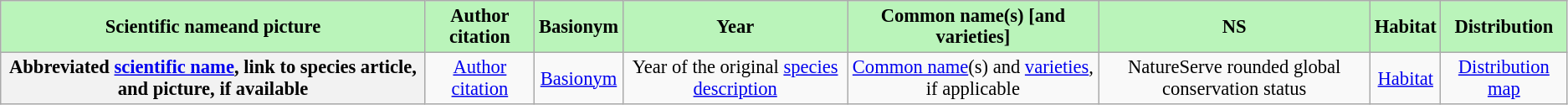<table class="wikitable mw-collapsible" style="text-align:center;font-size: 94%;">
<tr>
<th scope="col" style="background-color:#baf4ba;">Scientific nameand picture</th>
<th scope="col" style="background-color:#baf4ba;">Author citation</th>
<th scope="col" style="background-color:#baf4ba;">Basionym</th>
<th scope="col" style="background-color:#baf4ba;">Year</th>
<th scope="col" style="background-color:#baf4ba;">Common name(s) [and varieties]</th>
<th scope="col" style="background-color:#baf4ba;">NS</th>
<th scope="col" style="background-color:#baf4ba;">Habitat</th>
<th scope="col" style="background-color:#baf4ba;">Distribution</th>
</tr>
<tr>
<th scope="row">Abbreviated <a href='#'>scientific name</a>, link to species article, and picture, if available</th>
<td><a href='#'>Author citation</a></td>
<td><a href='#'>Basionym</a></td>
<td>Year of the original <a href='#'>species description</a></td>
<td><a href='#'>Common name</a>(s) and <a href='#'>varieties</a>, if applicable</td>
<td>NatureServe rounded global conservation status</td>
<td><a href='#'>Habitat</a></td>
<td><a href='#'>Distribution map</a></td>
</tr>
</table>
